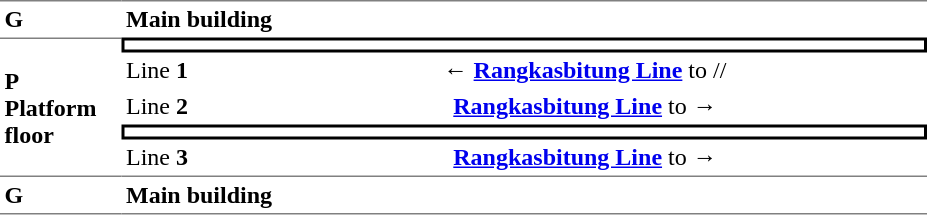<table cellpadding="3" cellspacing="0">
<tr>
<td colspan="3"> </td>
</tr>
<tr>
<td style="border-top:solid 1px gray;"><strong>G</strong></td>
<td colspan="2" style="border-top:solid 1px gray;"><strong>Main building</strong></td>
</tr>
<tr>
<td rowspan="5" width="75" style="border-top:solid 1px gray; border-bottom:solid 1px gray"><strong>P</strong><br><strong>Platform floor</strong></td>
<td colspan="2" style="border-top:solid 2px black;border-right:solid 2px black;border-left:solid 2px black;border-bottom:solid 2px black;text-align:center;"></td>
</tr>
<tr>
<td width="50">Line <strong>1</strong></td>
<td width="450" style="text-align:center">←   <strong><a href='#'>Rangkasbitung Line</a></strong> to //</td>
</tr>
<tr>
<td>Line <strong>2</strong></td>
<td style="text-align:center"> <strong><a href='#'>Rangkasbitung Line</a></strong> to   →</td>
</tr>
<tr>
<td colspan="2" style="border-top:solid 2px black;border-right:solid 2px black;border-left:solid 2px black;border-bottom:solid 2px black;text-align:center;"></td>
</tr>
<tr>
<td width="75" style="border-bottom:solid 1px gray">Line <strong>3</strong></td>
<td style="text-align:center; border-bottom:solid 1px gray"> <strong><a href='#'>Rangkasbitung Line</a></strong> to   →</td>
</tr>
<tr>
<td width="75" style="border-bottom:solid 1px gray"><strong>G</strong></td>
<td colspan="2" style="border-bottom:solid 1px gray"><strong>Main building</strong></td>
</tr>
</table>
